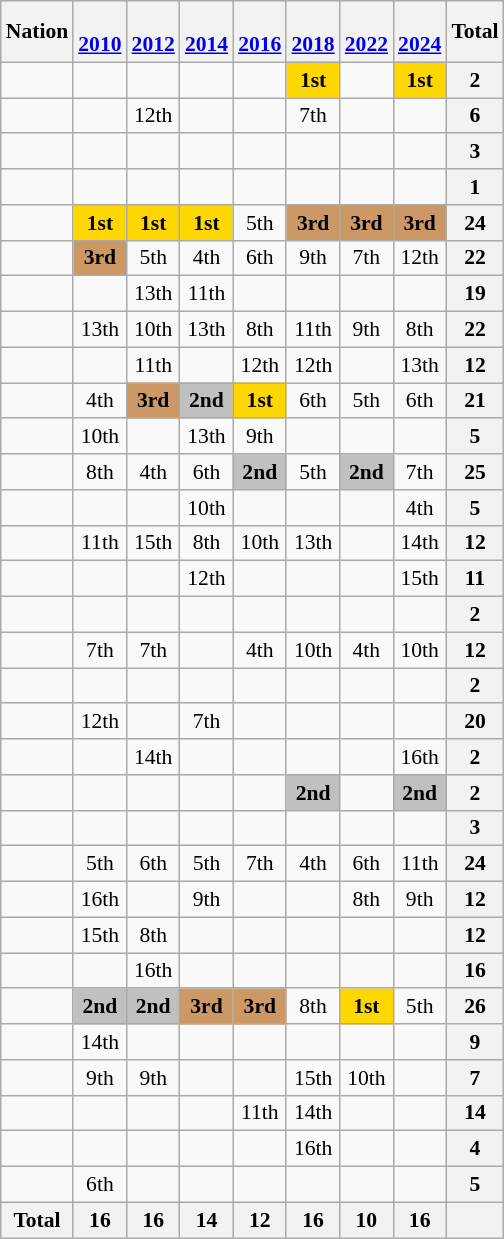<table class="wikitable" style="text-align:center; font-size:90%">
<tr>
<th>Nation</th>
<th><br><a href='#'>2010</a></th>
<th><br><a href='#'>2012</a></th>
<th><br><a href='#'>2014</a></th>
<th><br><a href='#'>2016</a></th>
<th><br><a href='#'>2018</a></th>
<th><br><a href='#'>2022</a></th>
<th><br> <a href='#'>2024</a></th>
<th>Total</th>
</tr>
<tr>
<td align=left></td>
<td></td>
<td></td>
<td></td>
<td></td>
<td bgcolor=gold><strong>1st</strong></td>
<td></td>
<td bgcolor=gold><strong>1st</strong></td>
<th>2</th>
</tr>
<tr>
<td align=left></td>
<td></td>
<td>12th</td>
<td></td>
<td></td>
<td>7th</td>
<td></td>
<td></td>
<th>6</th>
</tr>
<tr>
<td align=left></td>
<td></td>
<td></td>
<td></td>
<td></td>
<td></td>
<td></td>
<td></td>
<th>3</th>
</tr>
<tr>
<td align=left></td>
<td></td>
<td></td>
<td></td>
<td></td>
<td></td>
<td></td>
<td></td>
<th>1</th>
</tr>
<tr>
<td align=left></td>
<td bgcolor=gold><strong>1st</strong></td>
<td bgcolor=gold><strong>1st</strong></td>
<td bgcolor=gold><strong>1st</strong></td>
<td>5th</td>
<td bgcolor=#cc9966><strong>3rd</strong></td>
<td bgcolor=#cc9966><strong>3rd</strong></td>
<td bgcolor=#cc9966><strong>3rd</strong></td>
<th>24</th>
</tr>
<tr>
<td align=left></td>
<td bgcolor=#cc9966><strong>3rd</strong></td>
<td>5th</td>
<td>4th</td>
<td>6th</td>
<td>9th</td>
<td>7th</td>
<td>12th</td>
<th>22</th>
</tr>
<tr>
<td align=left></td>
<td></td>
<td>13th</td>
<td>11th</td>
<td></td>
<td></td>
<td></td>
<td></td>
<th>19</th>
</tr>
<tr>
<td align=left></td>
<td>13th</td>
<td>10th</td>
<td>13th</td>
<td>8th</td>
<td>11th</td>
<td>9th</td>
<td>8th</td>
<th>22</th>
</tr>
<tr>
<td align=left></td>
<td></td>
<td>11th</td>
<td></td>
<td>12th</td>
<td>12th</td>
<td></td>
<td>13th</td>
<th>12</th>
</tr>
<tr>
<td align=left></td>
<td>4th</td>
<td bgcolor=#cc9966><strong>3rd</strong></td>
<td bgcolor=silver><strong>2nd</strong></td>
<td bgcolor=gold><strong>1st</strong></td>
<td>6th</td>
<td>5th</td>
<td>6th</td>
<th>21</th>
</tr>
<tr>
<td align=left></td>
<td>10th</td>
<td></td>
<td>13th</td>
<td>9th</td>
<td></td>
<td></td>
<td></td>
<th>5</th>
</tr>
<tr>
<td align=left></td>
<td>8th</td>
<td>4th</td>
<td>6th</td>
<td bgcolor=silver><strong>2nd</strong></td>
<td>5th</td>
<td bgcolor=silver><strong>2nd</strong></td>
<td>7th</td>
<th>25</th>
</tr>
<tr>
<td align=left></td>
<td></td>
<td></td>
<td>10th</td>
<td></td>
<td></td>
<td></td>
<td>4th</td>
<th>5</th>
</tr>
<tr>
<td align=left></td>
<td>11th</td>
<td>15th</td>
<td>8th</td>
<td>10th</td>
<td>13th</td>
<td></td>
<td>14th</td>
<th>12</th>
</tr>
<tr>
<td align=left></td>
<td></td>
<td></td>
<td>12th</td>
<td></td>
<td></td>
<td></td>
<td>15th</td>
<th>11</th>
</tr>
<tr>
<td align=left></td>
<td></td>
<td></td>
<td></td>
<td></td>
<td></td>
<td></td>
<td></td>
<th>2</th>
</tr>
<tr>
<td align=left></td>
<td>7th</td>
<td>7th</td>
<td></td>
<td>4th</td>
<td>10th</td>
<td>4th</td>
<td>10th</td>
<th>12</th>
</tr>
<tr>
<td align=left></td>
<td></td>
<td></td>
<td></td>
<td></td>
<td></td>
<td></td>
<td></td>
<th>2</th>
</tr>
<tr>
<td align=left></td>
<td>12th</td>
<td></td>
<td>7th</td>
<td></td>
<td></td>
<td></td>
<td></td>
<th>20</th>
</tr>
<tr>
<td align=left></td>
<td></td>
<td>14th</td>
<td></td>
<td></td>
<td></td>
<td></td>
<td>16th</td>
<th>2</th>
</tr>
<tr>
<td align=left></td>
<td></td>
<td></td>
<td></td>
<td></td>
<td bgcolor=silver><strong>2nd</strong></td>
<td></td>
<td bgcolor=silver><strong>2nd</strong></td>
<th>2</th>
</tr>
<tr>
<td align=left></td>
<td></td>
<td></td>
<td></td>
<td></td>
<td></td>
<td></td>
<td></td>
<th>3</th>
</tr>
<tr>
<td align=left></td>
<td>5th</td>
<td>6th</td>
<td>5th</td>
<td>7th</td>
<td>4th</td>
<td>6th</td>
<td>11th</td>
<th>24</th>
</tr>
<tr>
<td align=left></td>
<td>16th</td>
<td></td>
<td>9th</td>
<td></td>
<td></td>
<td>8th</td>
<td>9th</td>
<th>12</th>
</tr>
<tr>
<td align=left></td>
<td>15th</td>
<td>8th</td>
<td></td>
<td></td>
<td></td>
<td></td>
<td></td>
<th>12</th>
</tr>
<tr>
<td align=left></td>
<td></td>
<td>16th</td>
<td></td>
<td></td>
<td></td>
<td></td>
<td></td>
<th>16</th>
</tr>
<tr>
<td align=left></td>
<td bgcolor=silver><strong>2nd</strong></td>
<td bgcolor=silver><strong>2nd</strong></td>
<td bgcolor=#cc9966><strong>3rd</strong></td>
<td bgcolor=#cc9966><strong>3rd</strong></td>
<td>8th</td>
<td bgcolor=gold><strong>1st</strong></td>
<td>5th</td>
<th>26</th>
</tr>
<tr>
<td align=left></td>
<td>14th</td>
<td></td>
<td></td>
<td></td>
<td></td>
<td></td>
<td></td>
<th>9</th>
</tr>
<tr>
<td align=left></td>
<td>9th</td>
<td>9th</td>
<td></td>
<td></td>
<td>15th</td>
<td>10th</td>
<td></td>
<th>7</th>
</tr>
<tr>
<td align=left></td>
<td></td>
<td></td>
<td></td>
<td>11th</td>
<td>14th</td>
<td></td>
<td></td>
<th>14</th>
</tr>
<tr>
<td align=left></td>
<td></td>
<td></td>
<td></td>
<td></td>
<td>16th</td>
<td></td>
<td></td>
<th>4</th>
</tr>
<tr>
<td align=left></td>
<td>6th</td>
<td></td>
<td></td>
<td></td>
<td></td>
<td></td>
<td></td>
<th>5</th>
</tr>
<tr>
<th>Total</th>
<th>16</th>
<th>16</th>
<th>14</th>
<th>12</th>
<th>16</th>
<th>10</th>
<th>16</th>
<th></th>
</tr>
</table>
